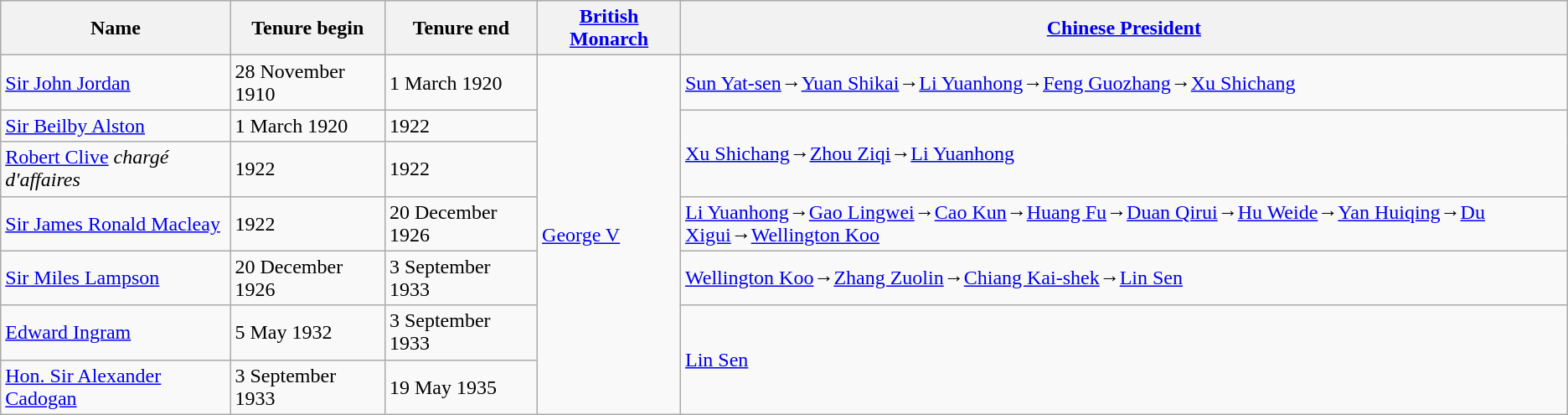<table class="wikitable">
<tr>
<th>Name</th>
<th>Tenure begin</th>
<th>Tenure end</th>
<th><a href='#'>British Monarch</a></th>
<th><a href='#'>Chinese President</a></th>
</tr>
<tr>
<td><a href='#'>Sir John Jordan</a></td>
<td>28 November 1910</td>
<td>1 March 1920</td>
<td rowspan="7"><a href='#'>George V</a></td>
<td><a href='#'>Sun Yat-sen</a>→<a href='#'>Yuan Shikai</a>→<a href='#'>Li Yuanhong</a>→<a href='#'>Feng Guozhang</a>→<a href='#'>Xu Shichang</a></td>
</tr>
<tr>
<td><a href='#'>Sir Beilby Alston</a></td>
<td>1 March 1920</td>
<td>1922</td>
<td rowspan="2"><a href='#'>Xu Shichang</a>→<a href='#'>Zhou Ziqi</a>→<a href='#'>Li Yuanhong</a></td>
</tr>
<tr>
<td><a href='#'>Robert Clive</a> <em>chargé d'affaires</em></td>
<td>1922</td>
<td>1922</td>
</tr>
<tr>
<td><a href='#'>Sir James Ronald Macleay</a></td>
<td>1922</td>
<td>20 December 1926</td>
<td><a href='#'>Li Yuanhong</a>→<a href='#'>Gao Lingwei</a>→<a href='#'>Cao Kun</a>→<a href='#'>Huang Fu</a>→<a href='#'>Duan Qirui</a>→<a href='#'>Hu Weide</a>→<a href='#'>Yan Huiqing</a>→<a href='#'>Du Xigui</a>→<a href='#'>Wellington Koo</a></td>
</tr>
<tr>
<td><a href='#'>Sir Miles Lampson</a></td>
<td>20 December 1926</td>
<td>3 September 1933</td>
<td><a href='#'>Wellington Koo</a>→<a href='#'>Zhang Zuolin</a>→<a href='#'>Chiang Kai-shek</a>→<a href='#'>Lin Sen</a></td>
</tr>
<tr>
<td><a href='#'>Edward Ingram</a></td>
<td>5 May 1932</td>
<td>3 September 1933</td>
<td rowspan="2"><a href='#'>Lin Sen</a></td>
</tr>
<tr>
<td><a href='#'>Hon. Sir Alexander Cadogan</a></td>
<td>3 September 1933</td>
<td>19 May 1935</td>
</tr>
</table>
